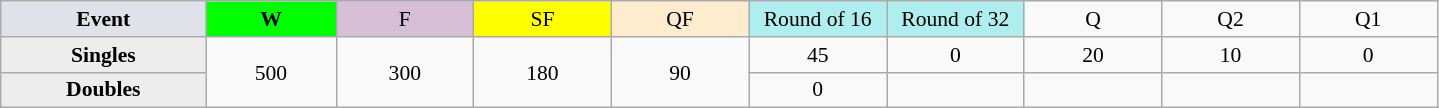<table class=wikitable style=font-size:90%;text-align:center>
<tr>
<td style="width:130px; background:#dfe2e9;"><strong>Event</strong></td>
<td style="width:80px; background:lime;"><strong>W</strong></td>
<td style="width:85px; background:thistle;">F</td>
<td style="width:85px; background:#ff0;">SF</td>
<td style="width:85px; background:#ffebcd;">QF</td>
<td style="width:85px; background:#afeeee;">Round of 16</td>
<td style="width:85px; background:#afeeee;">Round of 32</td>
<td width=85>Q</td>
<td width=85>Q2</td>
<td width=85>Q1</td>
</tr>
<tr>
<th style="background:#ededed;">Singles</th>
<td rowspan=2>500</td>
<td rowspan=2>300</td>
<td rowspan=2>180</td>
<td rowspan=2>90</td>
<td>45</td>
<td>0</td>
<td>20</td>
<td>10</td>
<td>0</td>
</tr>
<tr>
<th style="background:#ededed;">Doubles</th>
<td>0</td>
<td></td>
<td></td>
<td></td>
<td></td>
</tr>
</table>
